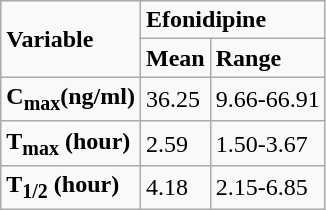<table class="wikitable">
<tr>
<td rowspan="2"><strong>Variable</strong></td>
<td colspan="2"><strong>Efonidipine</strong></td>
</tr>
<tr>
<td><strong>Mean</strong></td>
<td><strong>Range</strong></td>
</tr>
<tr>
<td><strong>C<sub>max</sub>(ng/ml)</strong></td>
<td>36.25</td>
<td>9.66-66.91</td>
</tr>
<tr>
<td><strong>T<sub>max</sub>  (hour)</strong></td>
<td>2.59</td>
<td>1.50-3.67</td>
</tr>
<tr>
<td><strong>T<sub>1/2</sub>  (hour)</strong></td>
<td>4.18</td>
<td>2.15-6.85</td>
</tr>
</table>
